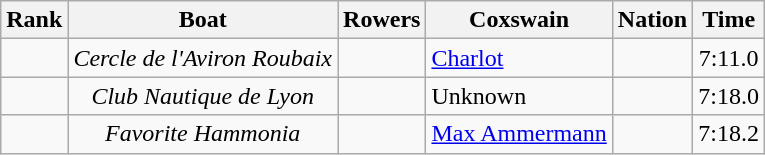<table class="wikitable sortable" style="text-align:center">
<tr>
<th>Rank</th>
<th>Boat</th>
<th>Rowers</th>
<th>Coxswain</th>
<th>Nation</th>
<th>Time</th>
</tr>
<tr>
<td></td>
<td><em>Cercle de l'Aviron Roubaix</em></td>
<td align=left></td>
<td align=left><a href='#'>Charlot</a></td>
<td align=left></td>
<td>7:11.0</td>
</tr>
<tr>
<td></td>
<td><em>Club Nautique de Lyon</em></td>
<td align=left></td>
<td align=left>Unknown</td>
<td align=left></td>
<td>7:18.0</td>
</tr>
<tr>
<td></td>
<td><em>Favorite Hammonia</em></td>
<td align=left></td>
<td align=left><a href='#'>Max Ammermann</a></td>
<td align=left></td>
<td>7:18.2</td>
</tr>
</table>
